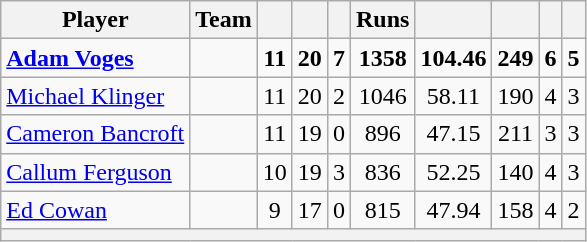<table class="wikitable sortable" style="text-align:center">
<tr>
<th class="unsortable">Player</th>
<th>Team</th>
<th></th>
<th></th>
<th></th>
<th>Runs</th>
<th></th>
<th></th>
<th></th>
<th></th>
</tr>
<tr>
<td style="text-align:left"><strong><a href='#'>Adam Voges</a></strong></td>
<td style="text-align:left"><strong></strong></td>
<td><strong>11</strong></td>
<td><strong>20</strong></td>
<td><strong>7</strong></td>
<td><strong>1358</strong></td>
<td><strong>104.46</strong></td>
<td><strong>249</strong></td>
<td><strong>6</strong></td>
<td><strong>5</strong></td>
</tr>
<tr>
<td style="text-align:left"><a href='#'>Michael Klinger</a></td>
<td style="text-align:left"></td>
<td>11</td>
<td>20</td>
<td>2</td>
<td>1046</td>
<td>58.11</td>
<td>190</td>
<td>4</td>
<td>3</td>
</tr>
<tr>
<td style="text-align:left"><a href='#'>Cameron Bancroft</a></td>
<td style="text-align:left"></td>
<td>11</td>
<td>19</td>
<td>0</td>
<td>896</td>
<td>47.15</td>
<td>211</td>
<td>3</td>
<td>3</td>
</tr>
<tr>
<td style="text-align:left"><a href='#'>Callum Ferguson</a></td>
<td style="text-align:left"></td>
<td>10</td>
<td>19</td>
<td>3</td>
<td>836</td>
<td>52.25</td>
<td>140</td>
<td>4</td>
<td>3</td>
</tr>
<tr>
<td style="text-align:left"><a href='#'>Ed Cowan</a></td>
<td style="text-align:left"></td>
<td>9</td>
<td>17</td>
<td>0</td>
<td>815</td>
<td>47.94</td>
<td>158</td>
<td>4</td>
<td>2</td>
</tr>
<tr>
<th colspan=12></th>
</tr>
</table>
